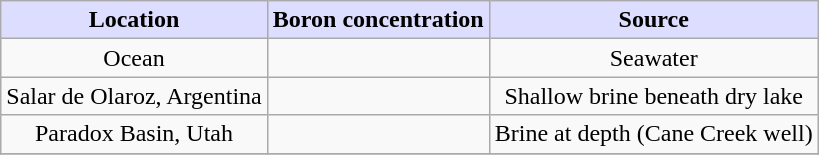<table class="wikitable sortable sortable">
<tr>
<th style="background:#DDDDFF;">Location</th>
<th style="background:#DDDDFF;">Boron concentration</th>
<th style="background:#DDDDFF;">Source</th>
</tr>
<tr>
<td align=center>Ocean</td>
<td align=center></td>
<td align=center>Seawater</td>
</tr>
<tr>
<td align=center>Salar de Olaroz, Argentina</td>
<td align=center></td>
<td align=center>Shallow brine beneath dry lake</td>
</tr>
<tr>
<td align=center>Paradox Basin, Utah</td>
<td align=center></td>
<td align=center>Brine at depth (Cane Creek well)</td>
</tr>
<tr>
</tr>
</table>
